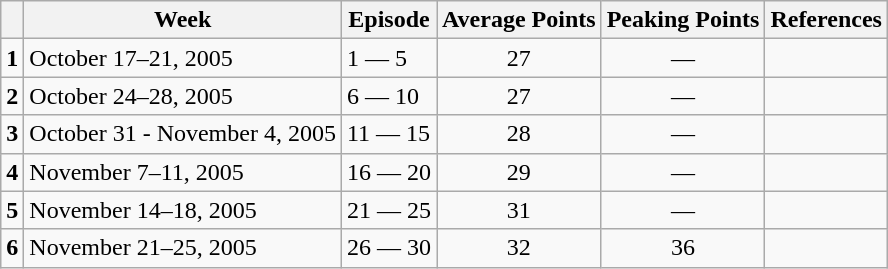<table class="wikitable">
<tr>
<th></th>
<th>Week</th>
<th>Episode</th>
<th>Average Points</th>
<th>Peaking Points</th>
<th>References</th>
</tr>
<tr>
<td style="text-align: center"><strong>1</strong></td>
<td>October 17–21, 2005</td>
<td>1 — 5</td>
<td style="text-align: center">27</td>
<td style="text-align: center">—</td>
<td></td>
</tr>
<tr>
<td style="text-align: center"><strong>2</strong></td>
<td>October 24–28, 2005</td>
<td>6 — 10</td>
<td style="text-align: center">27</td>
<td style="text-align: center">—</td>
<td></td>
</tr>
<tr>
<td style="text-align: center"><strong>3</strong></td>
<td>October 31 - November 4, 2005</td>
<td>11 — 15</td>
<td style="text-align: center">28</td>
<td style="text-align: center">—</td>
<td></td>
</tr>
<tr>
<td style="text-align: center"><strong>4</strong></td>
<td>November 7–11, 2005</td>
<td>16 — 20</td>
<td style="text-align: center">29</td>
<td style="text-align: center">—</td>
<td></td>
</tr>
<tr>
<td style="text-align: center"><strong>5</strong></td>
<td>November 14–18, 2005</td>
<td>21 — 25</td>
<td style="text-align: center">31</td>
<td style="text-align: center">—</td>
<td></td>
</tr>
<tr>
<td style="text-align: center"><strong>6</strong></td>
<td>November 21–25, 2005</td>
<td>26 — 30</td>
<td style="text-align: center">32</td>
<td style="text-align: center">36</td>
<td></td>
</tr>
</table>
